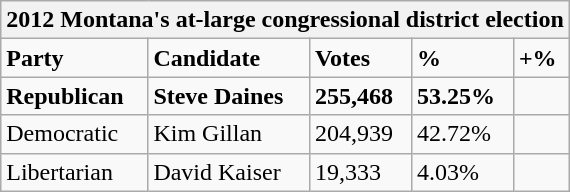<table class="wikitable">
<tr>
<th colspan="5">2012 Montana's at-large congressional district election</th>
</tr>
<tr>
<td><strong>Party</strong></td>
<td><strong>Candidate</strong></td>
<td><strong>Votes</strong></td>
<td><strong>%</strong></td>
<td><strong>+%</strong></td>
</tr>
<tr>
<td><strong>Republican</strong></td>
<td><strong>Steve Daines</strong></td>
<td><strong>255,468</strong></td>
<td><strong>53.25%</strong></td>
<td></td>
</tr>
<tr>
<td>Democratic</td>
<td>Kim Gillan</td>
<td>204,939</td>
<td>42.72%</td>
<td></td>
</tr>
<tr>
<td>Libertarian</td>
<td>David Kaiser</td>
<td>19,333</td>
<td>4.03%</td>
<td></td>
</tr>
</table>
